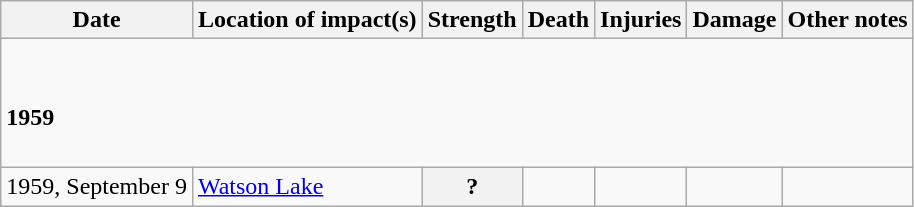<table class="wikitable mw-collapsible">
<tr>
<th>Date</th>
<th>Location of impact(s)</th>
<th>Strength</th>
<th>Death</th>
<th>Injuries</th>
<th>Damage</th>
<th>Other notes</th>
</tr>
<tr>
<td colspan="7"><br><h4>1959</h4></td>
</tr>
<tr>
<td>1959, September 9</td>
<td><a href='#'>Watson Lake</a></td>
<th>?</th>
<td></td>
<td></td>
<td></td>
<td></td>
</tr>
</table>
